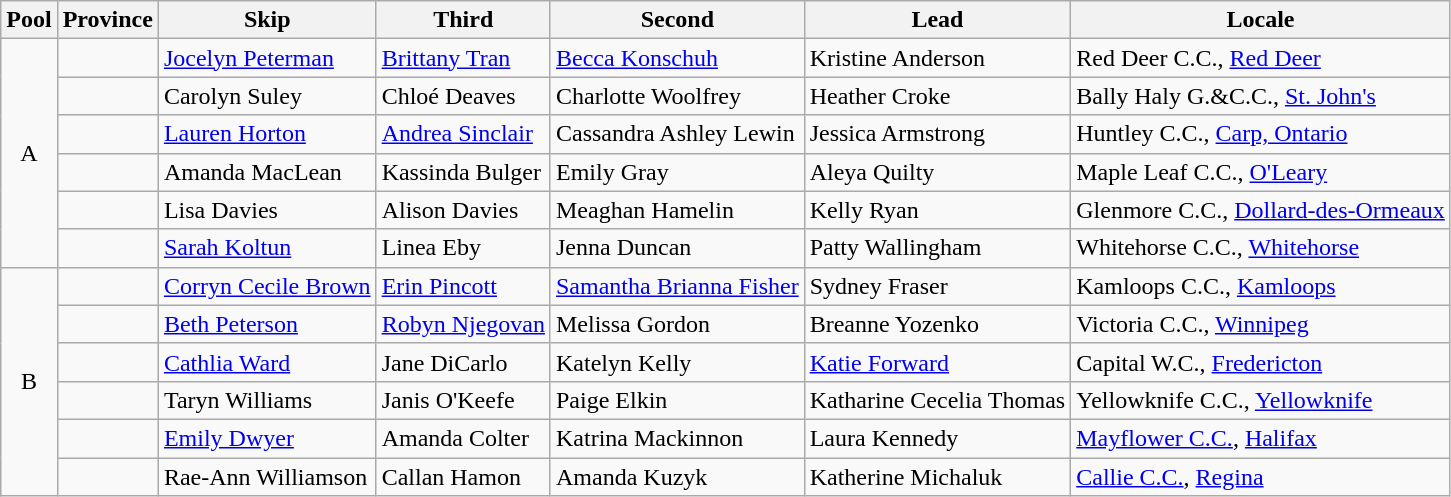<table class="wikitable">
<tr>
<th>Pool</th>
<th>Province</th>
<th>Skip</th>
<th>Third</th>
<th>Second</th>
<th>Lead</th>
<th>Locale</th>
</tr>
<tr>
<td rowspan=6 align=center>A</td>
<td></td>
<td><a href='#'>Jocelyn Peterman</a></td>
<td><a href='#'>Brittany Tran</a></td>
<td><a href='#'>Becca Konschuh</a></td>
<td>Kristine Anderson</td>
<td>Red Deer C.C., <a href='#'>Red Deer</a></td>
</tr>
<tr>
<td></td>
<td>Carolyn Suley</td>
<td>Chloé Deaves</td>
<td>Charlotte Woolfrey</td>
<td>Heather Croke</td>
<td>Bally Haly G.&C.C., <a href='#'>St. John's</a></td>
</tr>
<tr>
<td></td>
<td><a href='#'>Lauren Horton</a></td>
<td><a href='#'>Andrea Sinclair</a></td>
<td>Cassandra Ashley Lewin</td>
<td>Jessica Armstrong</td>
<td>Huntley C.C., <a href='#'>Carp, Ontario</a></td>
</tr>
<tr>
<td></td>
<td>Amanda MacLean</td>
<td>Kassinda Bulger</td>
<td>Emily Gray</td>
<td>Aleya Quilty</td>
<td>Maple Leaf C.C., <a href='#'>O'Leary</a></td>
</tr>
<tr>
<td></td>
<td>Lisa Davies</td>
<td>Alison Davies</td>
<td>Meaghan Hamelin</td>
<td>Kelly Ryan</td>
<td>Glenmore C.C., <a href='#'>Dollard-des-Ormeaux</a></td>
</tr>
<tr>
<td></td>
<td><a href='#'>Sarah Koltun</a></td>
<td>Linea Eby</td>
<td>Jenna Duncan</td>
<td>Patty Wallingham</td>
<td>Whitehorse C.C., <a href='#'>Whitehorse</a></td>
</tr>
<tr>
<td rowspan=6 align=center>B</td>
<td></td>
<td><a href='#'>Corryn Cecile Brown</a></td>
<td><a href='#'>Erin Pincott</a></td>
<td><a href='#'>Samantha Brianna Fisher</a></td>
<td>Sydney Fraser</td>
<td>Kamloops C.C., <a href='#'>Kamloops</a></td>
</tr>
<tr>
<td></td>
<td><a href='#'>Beth Peterson</a></td>
<td><a href='#'>Robyn Njegovan</a></td>
<td>Melissa Gordon</td>
<td>Breanne Yozenko</td>
<td>Victoria C.C., <a href='#'>Winnipeg</a></td>
</tr>
<tr>
<td></td>
<td><a href='#'>Cathlia Ward</a></td>
<td>Jane DiCarlo</td>
<td>Katelyn Kelly</td>
<td><a href='#'>Katie Forward</a></td>
<td>Capital W.C., <a href='#'>Fredericton</a></td>
</tr>
<tr>
<td></td>
<td>Taryn Williams</td>
<td>Janis O'Keefe</td>
<td>Paige Elkin</td>
<td>Katharine Cecelia Thomas</td>
<td>Yellowknife C.C., <a href='#'>Yellowknife</a></td>
</tr>
<tr>
<td></td>
<td><a href='#'>Emily Dwyer</a></td>
<td>Amanda Colter</td>
<td>Katrina Mackinnon</td>
<td>Laura Kennedy</td>
<td><a href='#'>Mayflower C.C.</a>, <a href='#'>Halifax</a></td>
</tr>
<tr>
<td></td>
<td>Rae-Ann Williamson</td>
<td>Callan Hamon</td>
<td>Amanda Kuzyk</td>
<td>Katherine Michaluk</td>
<td><a href='#'>Callie C.C.</a>, <a href='#'>Regina</a></td>
</tr>
</table>
